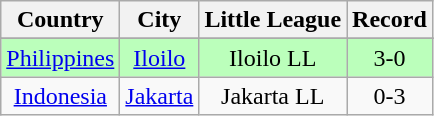<table class="wikitable">
<tr>
<th>Country</th>
<th>City</th>
<th>Little League</th>
<th>Record</th>
</tr>
<tr>
</tr>
<tr bgcolor=#bbffbb>
<td align=center> <a href='#'>Philippines</a></td>
<td align=center><a href='#'>Iloilo</a></td>
<td align=center>Iloilo LL</td>
<td align=center>3-0</td>
</tr>
<tr>
<td align=center> <a href='#'>Indonesia</a></td>
<td align=center><a href='#'>Jakarta</a></td>
<td align=center>Jakarta LL</td>
<td align=center>0-3</td>
</tr>
</table>
